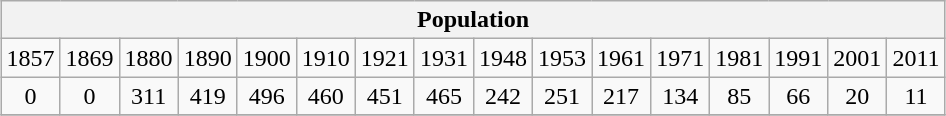<table class="wikitable" style="margin: 0.5em auto; text-align: center;">
<tr>
<th colspan="16">Population</th>
</tr>
<tr>
<td>1857</td>
<td>1869</td>
<td>1880</td>
<td>1890</td>
<td>1900</td>
<td>1910</td>
<td>1921</td>
<td>1931</td>
<td>1948</td>
<td>1953</td>
<td>1961</td>
<td>1971</td>
<td>1981</td>
<td>1991</td>
<td>2001</td>
<td>2011</td>
</tr>
<tr>
<td>0</td>
<td>0</td>
<td>311</td>
<td>419</td>
<td>496</td>
<td>460</td>
<td>451</td>
<td>465</td>
<td>242</td>
<td>251</td>
<td>217</td>
<td>134</td>
<td>85</td>
<td>66</td>
<td>20</td>
<td>11</td>
</tr>
<tr>
</tr>
</table>
